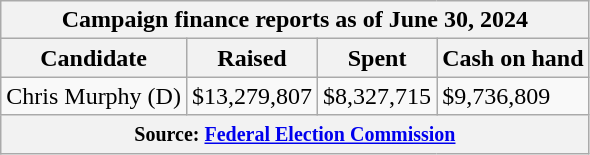<table class="wikitable sortable">
<tr>
<th colspan=4>Campaign finance reports as of June 30, 2024</th>
</tr>
<tr style="text-align:center;">
<th>Candidate</th>
<th>Raised</th>
<th>Spent</th>
<th>Cash on hand</th>
</tr>
<tr>
<td>Chris Murphy (D)</td>
<td>$13,279,807</td>
<td>$8,327,715</td>
<td>$9,736,809</td>
</tr>
<tr>
<th colspan="4"><small>Source: <a href='#'>Federal Election Commission</a></small></th>
</tr>
</table>
